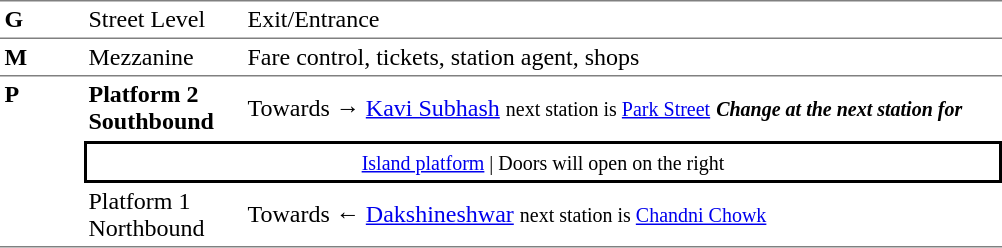<table border="0" cellspacing="0" cellpadding="3">
<tr>
<td width="50" valign="top" style="border-top:solid 1px gray;border-bottom:solid 1px gray;"><strong>G</strong></td>
<td width="100" valign="top" style="border-top:solid 1px gray;border-bottom:solid 1px gray;">Street Level</td>
<td width="390" valign="top" style="border-top:solid 1px gray;border-bottom:solid 1px gray;">Exit/Entrance</td>
</tr>
<tr>
<td style="border-bottom:solid 1px gray;"><strong>M</strong></td>
<td style="border-bottom:solid 1px gray;">Mezzanine</td>
<td style="border-bottom:solid 1px gray;">Fare control, tickets, station agent, shops</td>
</tr>
<tr>
<td style="border-bottom:solid 1px gray;" width=50 rowspan=3 valign=top><strong>P</strong></td>
<td style="border-bottom:solid 1px white;" width=100><span><strong>Platform 2</strong><br><strong>Southbound</strong></span></td>
<td style="border-bottom:solid 1px white;" width=500>Towards → <a href='#'>Kavi Subhash</a> <small>next station is <a href='#'>Park Street</a></small> <small><strong><em>Change at the next station for <strong><em></small></td>
</tr>
<tr>
<td style="border-top:solid 2px black;border-right:solid 2px black;border-left:solid 2px black;border-bottom:solid 2px black;text-align:center;" colspan=2><small><a href='#'>Island platform</a> | Doors will open on the right </small></td>
</tr>
<tr>
<td style="border-bottom:solid 1px gray;" width=100><span></strong>Platform 1<strong><br></strong>Northbound<strong></span></td>
<td style="border-bottom:solid 1px gray;" width="500">Towards ← <a href='#'>Dakshineshwar</a> <small>next station is <a href='#'>Chandni Chowk</a></small></td>
</tr>
</table>
